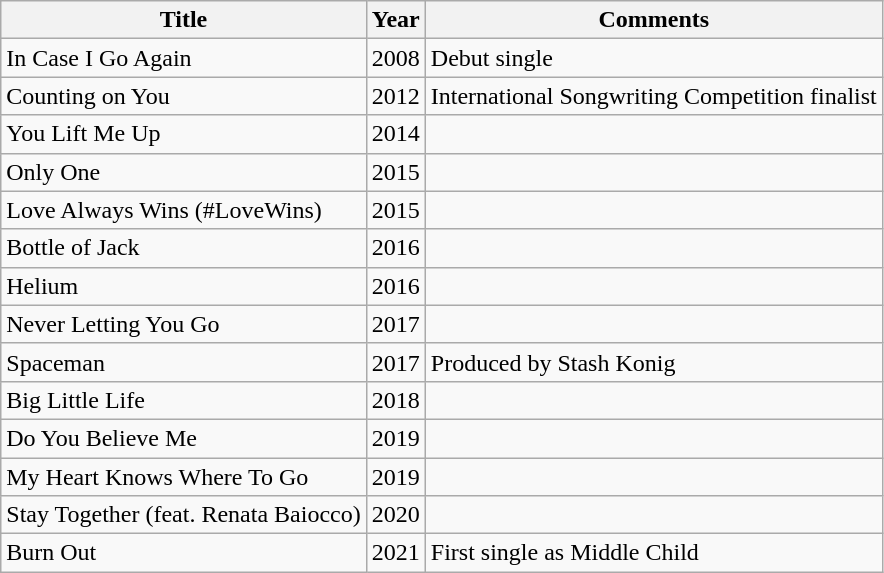<table class="wikitable">
<tr>
<th>Title</th>
<th>Year</th>
<th>Comments</th>
</tr>
<tr>
<td>In Case I Go Again</td>
<td>2008</td>
<td>Debut single</td>
</tr>
<tr>
<td>Counting on You</td>
<td>2012</td>
<td>International Songwriting Competition finalist</td>
</tr>
<tr>
<td>You Lift Me Up</td>
<td>2014</td>
<td></td>
</tr>
<tr>
<td>Only One</td>
<td>2015</td>
<td></td>
</tr>
<tr>
<td>Love Always Wins (#LoveWins)</td>
<td>2015</td>
<td></td>
</tr>
<tr>
<td>Bottle of Jack</td>
<td>2016</td>
<td></td>
</tr>
<tr>
<td>Helium</td>
<td>2016</td>
<td></td>
</tr>
<tr>
<td>Never Letting You Go</td>
<td>2017</td>
<td></td>
</tr>
<tr>
<td>Spaceman</td>
<td>2017</td>
<td>Produced by Stash Konig</td>
</tr>
<tr>
<td>Big Little Life</td>
<td>2018</td>
<td></td>
</tr>
<tr>
<td>Do You Believe Me</td>
<td>2019</td>
<td></td>
</tr>
<tr>
<td>My Heart Knows Where To Go</td>
<td>2019</td>
<td></td>
</tr>
<tr>
<td>Stay Together (feat. Renata Baiocco)</td>
<td>2020</td>
<td></td>
</tr>
<tr>
<td>Burn Out</td>
<td>2021</td>
<td>First single as Middle Child</td>
</tr>
</table>
